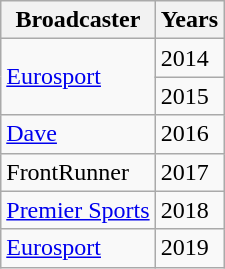<table class="wikitable sortable">
<tr>
<th>Broadcaster</th>
<th>Years</th>
</tr>
<tr>
<td rowspan="2"><a href='#'>Eurosport</a></td>
<td>2014</td>
</tr>
<tr>
<td>2015</td>
</tr>
<tr>
<td><a href='#'>Dave</a></td>
<td>2016</td>
</tr>
<tr>
<td>FrontRunner</td>
<td>2017</td>
</tr>
<tr>
<td><a href='#'>Premier Sports</a></td>
<td>2018</td>
</tr>
<tr>
<td><a href='#'>Eurosport</a></td>
<td>2019</td>
</tr>
</table>
